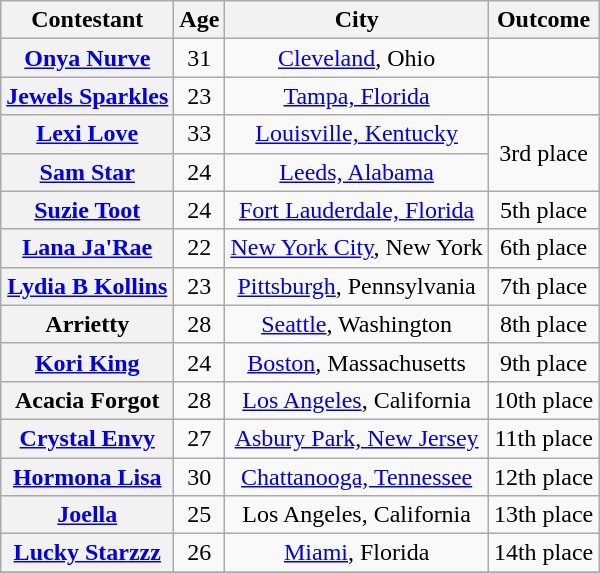<table class="wikitable sortable" style="text-align:center">
<tr>
<th scope="col">Contestant</th>
<th scope="col">Age</th>
<th scope="col">City</th>
<th scope="col">Outcome</th>
</tr>
<tr>
<th scope="row"><a href='#'>Onya Nurve</a></th>
<td>31</td>
<td><a href='#'>Cleveland</a>, Ohio</td>
<td></td>
</tr>
<tr>
<th scope="row"><a href='#'>Jewels Sparkles</a></th>
<td>23</td>
<td><a href='#'>Tampa, Florida</a></td>
<td nowrap></td>
</tr>
<tr>
<th scope="row"><a href='#'>Lexi Love</a></th>
<td>33</td>
<td><a href='#'>Louisville, Kentucky</a></td>
<td rowspan="2">3rd place</td>
</tr>
<tr>
<th scope="row"><a href='#'>Sam Star</a></th>
<td>24</td>
<td><a href='#'>Leeds, Alabama</a></td>
</tr>
<tr>
<th scope="row"><a href='#'>Suzie Toot</a></th>
<td>24</td>
<td><a href='#'>Fort Lauderdale, Florida</a></td>
<td>5th place</td>
</tr>
<tr>
<th scope="row"><a href='#'>Lana Ja'Rae</a></th>
<td>22</td>
<td><a href='#'>New York City</a>, New York</td>
<td>6th place</td>
</tr>
<tr>
<th scope="row" nowrap><a href='#'>Lydia B Kollins</a></th>
<td>23</td>
<td><a href='#'>Pittsburgh</a>, Pennsylvania</td>
<td>7th place</td>
</tr>
<tr>
<th scope="row">Arrietty</th>
<td>28</td>
<td><a href='#'>Seattle</a>, Washington</td>
<td>8th place</td>
</tr>
<tr>
<th scope="row"><a href='#'>Kori King</a></th>
<td>24</td>
<td><a href='#'>Boston</a>, Massachusetts</td>
<td>9th place</td>
</tr>
<tr>
<th scope="row">Acacia Forgot</th>
<td>28</td>
<td><a href='#'>Los Angeles</a>, California</td>
<td>10th place</td>
</tr>
<tr>
<th scope="row"><a href='#'>Crystal Envy</a></th>
<td>27</td>
<td nowrap><a href='#'>Asbury Park, New Jersey</a></td>
<td nowrap>11th place</td>
</tr>
<tr>
<th scope="row"><a href='#'>Hormona Lisa</a></th>
<td>30</td>
<td><a href='#'>Chattanooga, Tennessee</a></td>
<td>12th place</td>
</tr>
<tr>
<th scope="row"><a href='#'>Joella</a></th>
<td>25</td>
<td>Los Angeles, California</td>
<td>13th place</td>
</tr>
<tr>
<th scope="row"><a href='#'>Lucky Starzzz</a></th>
<td>26</td>
<td><a href='#'>Miami</a>, Florida</td>
<td>14th place</td>
</tr>
<tr>
</tr>
</table>
